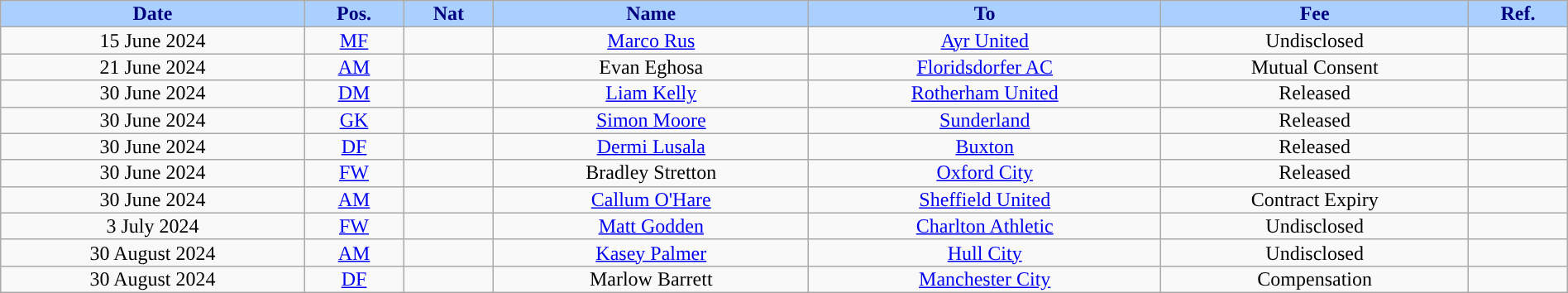<table class="wikitable sortable alternance" style="font-size:100%; text-align:center; line-height:14px; width:100%;">
<tr>
<th style="background:#AAD0FF; color:#000080; ">Date</th>
<th style="background:#AAD0FF; color:#000080; ">Pos.</th>
<th style="background:#AAD0FF; color:#000080; ">Nat</th>
<th style="background:#AAD0FF; color:#000080; ">Name</th>
<th style="background:#AAD0FF; color:#000080; ">To</th>
<th style="background:#AAD0FF; color:#000080; ">Fee</th>
<th style="background:#AAD0FF; color:#000080; ">Ref.</th>
</tr>
<tr>
<td>15 June 2024</td>
<td><a href='#'>MF</a></td>
<td></td>
<td><a href='#'>Marco Rus</a></td>
<td> <a href='#'>Ayr United</a></td>
<td>Undisclosed</td>
<td></td>
</tr>
<tr>
<td>21 June 2024</td>
<td><a href='#'>AM</a></td>
<td></td>
<td>Evan Eghosa</td>
<td> <a href='#'>Floridsdorfer AC</a></td>
<td>Mutual Consent</td>
<td></td>
</tr>
<tr>
<td>30 June 2024</td>
<td><a href='#'>DM</a></td>
<td></td>
<td><a href='#'>Liam Kelly</a></td>
<td> <a href='#'>Rotherham United</a></td>
<td>Released</td>
<td></td>
</tr>
<tr>
<td>30 June 2024</td>
<td><a href='#'>GK</a></td>
<td></td>
<td><a href='#'>Simon Moore</a></td>
<td> <a href='#'>Sunderland</a></td>
<td>Released</td>
<td></td>
</tr>
<tr>
<td>30 June 2024</td>
<td><a href='#'>DF</a></td>
<td></td>
<td><a href='#'>Dermi Lusala</a></td>
<td> <a href='#'>Buxton</a></td>
<td>Released</td>
<td></td>
</tr>
<tr>
<td>30 June 2024</td>
<td><a href='#'>FW</a></td>
<td></td>
<td>Bradley Stretton</td>
<td> <a href='#'>Oxford City</a></td>
<td>Released</td>
<td></td>
</tr>
<tr>
<td>30 June 2024</td>
<td><a href='#'>AM</a></td>
<td></td>
<td><a href='#'>Callum O'Hare</a></td>
<td> <a href='#'>Sheffield United</a></td>
<td>Contract Expiry</td>
<td></td>
</tr>
<tr>
<td>3 July 2024</td>
<td><a href='#'>FW</a></td>
<td></td>
<td><a href='#'>Matt Godden</a></td>
<td> <a href='#'>Charlton Athletic</a></td>
<td>Undisclosed</td>
<td></td>
</tr>
<tr>
<td>30 August 2024</td>
<td><a href='#'>AM</a></td>
<td></td>
<td><a href='#'>Kasey Palmer</a></td>
<td> <a href='#'>Hull City</a></td>
<td>Undisclosed</td>
<td></td>
</tr>
<tr>
<td>30 August 2024</td>
<td><a href='#'>DF</a></td>
<td></td>
<td>Marlow Barrett</td>
<td> <a href='#'>Manchester City</a></td>
<td>Compensation</td>
<td></td>
</tr>
</table>
